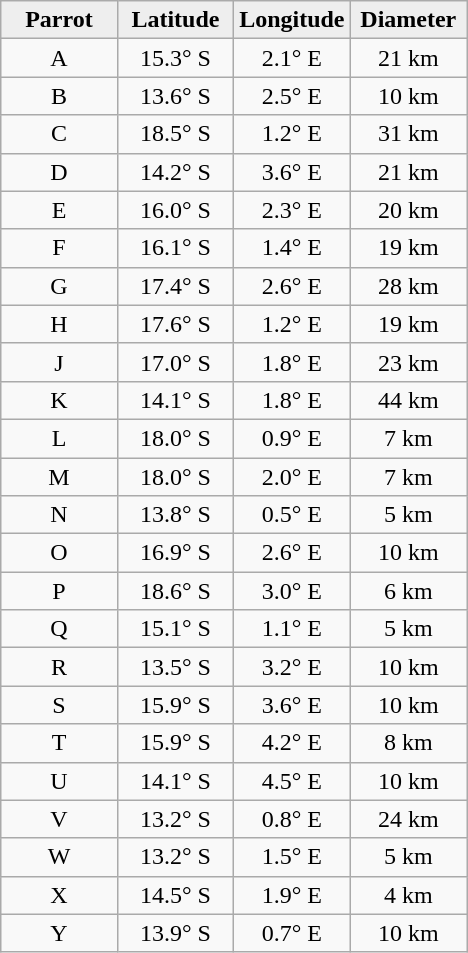<table class="wikitable">
<tr>
<th width="25%" style="background:#eeeeee;">Parrot</th>
<th width="25%" style="background:#eeeeee;">Latitude</th>
<th width="25%" style="background:#eeeeee;">Longitude</th>
<th width="25%" style="background:#eeeeee;">Diameter</th>
</tr>
<tr>
<td align="center">A</td>
<td align="center">15.3° S</td>
<td align="center">2.1° E</td>
<td align="center">21 km</td>
</tr>
<tr>
<td align="center">B</td>
<td align="center">13.6° S</td>
<td align="center">2.5° E</td>
<td align="center">10 km</td>
</tr>
<tr>
<td align="center">C</td>
<td align="center">18.5° S</td>
<td align="center">1.2° E</td>
<td align="center">31 km</td>
</tr>
<tr>
<td align="center">D</td>
<td align="center">14.2° S</td>
<td align="center">3.6° E</td>
<td align="center">21 km</td>
</tr>
<tr>
<td align="center">E</td>
<td align="center">16.0° S</td>
<td align="center">2.3° E</td>
<td align="center">20 km</td>
</tr>
<tr>
<td align="center">F</td>
<td align="center">16.1° S</td>
<td align="center">1.4° E</td>
<td align="center">19 km</td>
</tr>
<tr>
<td align="center">G</td>
<td align="center">17.4° S</td>
<td align="center">2.6° E</td>
<td align="center">28 km</td>
</tr>
<tr>
<td align="center">H</td>
<td align="center">17.6° S</td>
<td align="center">1.2° E</td>
<td align="center">19 km</td>
</tr>
<tr>
<td align="center">J</td>
<td align="center">17.0° S</td>
<td align="center">1.8° E</td>
<td align="center">23 km</td>
</tr>
<tr>
<td align="center">K</td>
<td align="center">14.1° S</td>
<td align="center">1.8° E</td>
<td align="center">44 km</td>
</tr>
<tr>
<td align="center">L</td>
<td align="center">18.0° S</td>
<td align="center">0.9° E</td>
<td align="center">7 km</td>
</tr>
<tr>
<td align="center">M</td>
<td align="center">18.0° S</td>
<td align="center">2.0° E</td>
<td align="center">7 km</td>
</tr>
<tr>
<td align="center">N</td>
<td align="center">13.8° S</td>
<td align="center">0.5° E</td>
<td align="center">5 km</td>
</tr>
<tr>
<td align="center">O</td>
<td align="center">16.9° S</td>
<td align="center">2.6° E</td>
<td align="center">10 km</td>
</tr>
<tr>
<td align="center">P</td>
<td align="center">18.6° S</td>
<td align="center">3.0° E</td>
<td align="center">6 km</td>
</tr>
<tr>
<td align="center">Q</td>
<td align="center">15.1° S</td>
<td align="center">1.1° E</td>
<td align="center">5 km</td>
</tr>
<tr>
<td align="center">R</td>
<td align="center">13.5° S</td>
<td align="center">3.2° E</td>
<td align="center">10 km</td>
</tr>
<tr>
<td align="center">S</td>
<td align="center">15.9° S</td>
<td align="center">3.6° E</td>
<td align="center">10 km</td>
</tr>
<tr>
<td align="center">T</td>
<td align="center">15.9° S</td>
<td align="center">4.2° E</td>
<td align="center">8 km</td>
</tr>
<tr>
<td align="center">U</td>
<td align="center">14.1° S</td>
<td align="center">4.5° E</td>
<td align="center">10 km</td>
</tr>
<tr>
<td align="center">V</td>
<td align="center">13.2° S</td>
<td align="center">0.8° E</td>
<td align="center">24 km</td>
</tr>
<tr>
<td align="center">W</td>
<td align="center">13.2° S</td>
<td align="center">1.5° E</td>
<td align="center">5 km</td>
</tr>
<tr>
<td align="center">X</td>
<td align="center">14.5° S</td>
<td align="center">1.9° E</td>
<td align="center">4 km</td>
</tr>
<tr>
<td align="center">Y</td>
<td align="center">13.9° S</td>
<td align="center">0.7° E</td>
<td align="center">10 km</td>
</tr>
</table>
